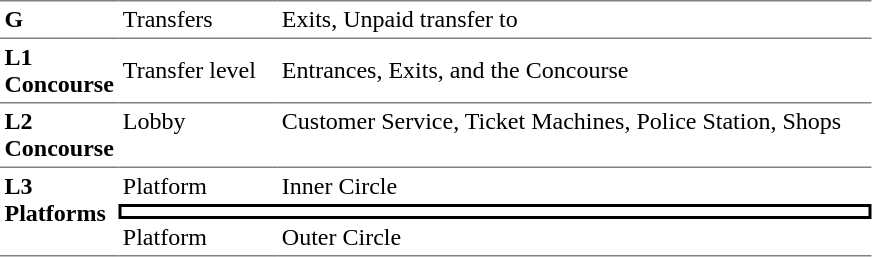<table table border=0 cellspacing=0 cellpadding=3>
<tr>
<td style="border-bottom:solid 1px gray; border-top:solid 1px gray;" width=50 valign=top><strong>G</strong></td>
<td style="border-bottom:solid 1px gray; border-top:solid 1px gray;" width=100 valign=top>Transfers</td>
<td style="border-bottom:solid 1px gray; border-top:solid 1px gray;" width=390 valign=top>Exits, Unpaid transfer to </td>
</tr>
<tr>
<td><strong>L1<br>Concourse</strong></td>
<td>Transfer level</td>
<td>Entrances, Exits, and the Concourse</td>
</tr>
<tr>
<td style="border-bottom:solid 1px gray; border-top:solid 1px gray;" width=50 valign=top><strong>L2<br>Concourse</strong></td>
<td style="border-bottom:solid 1px gray; border-top:solid 1px gray;" width=100 valign=top> Lobby</td>
<td style="border-bottom:solid 1px gray; border-top: solid 1px gray;" width=390 valign=top>Customer Service, Ticket Machines, Police Station, Shops<br></td>
</tr>
<tr>
<td style="border-bottom:solid 1px gray;" rowspan=3 valign=top><strong>L3<br>Platforms</strong></td>
<td>Platform </td>
<td>  Inner Circle </td>
</tr>
<tr>
<td style="border-right:solid 2px black;border-left:solid 2px black;border-top:solid 2px black;border-bottom:solid 2px black;text-align:center;" colspan=2></td>
</tr>
<tr>
<td style="border-bottom:solid 1px gray;">Platform </td>
<td style="border-bottom:solid 1px gray;"> Outer Circle  </td>
</tr>
</table>
